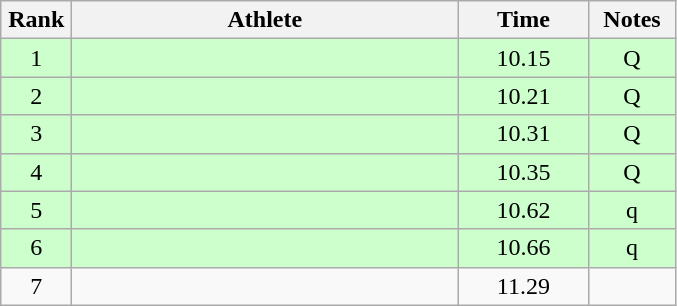<table class="wikitable" style="text-align:center">
<tr>
<th width=40>Rank</th>
<th width=250>Athlete</th>
<th width=80>Time</th>
<th width=50>Notes</th>
</tr>
<tr bgcolor="ccffcc">
<td>1</td>
<td align=left></td>
<td>10.15</td>
<td>Q</td>
</tr>
<tr bgcolor="ccffcc">
<td>2</td>
<td align=left></td>
<td>10.21</td>
<td>Q</td>
</tr>
<tr bgcolor="ccffcc">
<td>3</td>
<td align=left></td>
<td>10.31</td>
<td>Q</td>
</tr>
<tr bgcolor="ccffcc">
<td>4</td>
<td align=left></td>
<td>10.35</td>
<td>Q</td>
</tr>
<tr bgcolor="ccffcc">
<td>5</td>
<td align=left></td>
<td>10.62</td>
<td>q</td>
</tr>
<tr bgcolor="ccffcc">
<td>6</td>
<td align=left></td>
<td>10.66</td>
<td>q</td>
</tr>
<tr>
<td>7</td>
<td align=left></td>
<td>11.29</td>
<td></td>
</tr>
</table>
